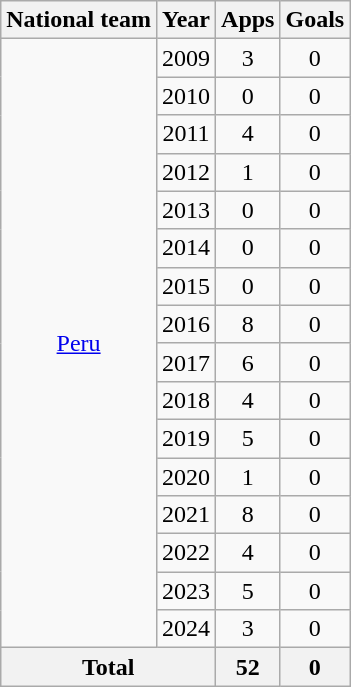<table class="wikitable" style="text-align:center">
<tr>
<th>National team</th>
<th>Year</th>
<th>Apps</th>
<th>Goals</th>
</tr>
<tr>
<td rowspan="16"><a href='#'>Peru</a></td>
<td>2009</td>
<td>3</td>
<td>0</td>
</tr>
<tr>
<td>2010</td>
<td>0</td>
<td>0</td>
</tr>
<tr>
<td>2011</td>
<td>4</td>
<td>0</td>
</tr>
<tr>
<td>2012</td>
<td>1</td>
<td>0</td>
</tr>
<tr>
<td>2013</td>
<td>0</td>
<td>0</td>
</tr>
<tr>
<td>2014</td>
<td>0</td>
<td>0</td>
</tr>
<tr>
<td>2015</td>
<td>0</td>
<td>0</td>
</tr>
<tr>
<td>2016</td>
<td>8</td>
<td>0</td>
</tr>
<tr>
<td>2017</td>
<td>6</td>
<td>0</td>
</tr>
<tr>
<td>2018</td>
<td>4</td>
<td>0</td>
</tr>
<tr>
<td>2019</td>
<td>5</td>
<td>0</td>
</tr>
<tr>
<td>2020</td>
<td>1</td>
<td>0</td>
</tr>
<tr>
<td>2021</td>
<td>8</td>
<td>0</td>
</tr>
<tr>
<td>2022</td>
<td>4</td>
<td>0</td>
</tr>
<tr>
<td>2023</td>
<td>5</td>
<td>0</td>
</tr>
<tr>
<td>2024</td>
<td>3</td>
<td>0</td>
</tr>
<tr>
<th colspan="2">Total</th>
<th>52</th>
<th>0</th>
</tr>
</table>
